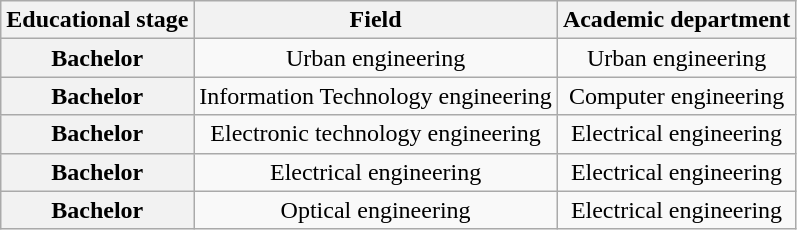<table class="wikitable" style="text-align: center;">
<tr>
<th rowspan=1>Educational stage</th>
<th rowspan=1>Field</th>
<th rowspan=1>Academic department</th>
</tr>
<tr>
<th>Bachelor</th>
<td>Urban engineering</td>
<td>Urban engineering</td>
</tr>
<tr>
<th>Bachelor</th>
<td>Information Technology engineering</td>
<td>Computer engineering</td>
</tr>
<tr>
<th>Bachelor</th>
<td>Electronic technology engineering</td>
<td>Electrical engineering</td>
</tr>
<tr>
<th>Bachelor</th>
<td>Electrical engineering</td>
<td>Electrical engineering</td>
</tr>
<tr>
<th>Bachelor</th>
<td>Optical engineering</td>
<td>Electrical engineering</td>
</tr>
</table>
